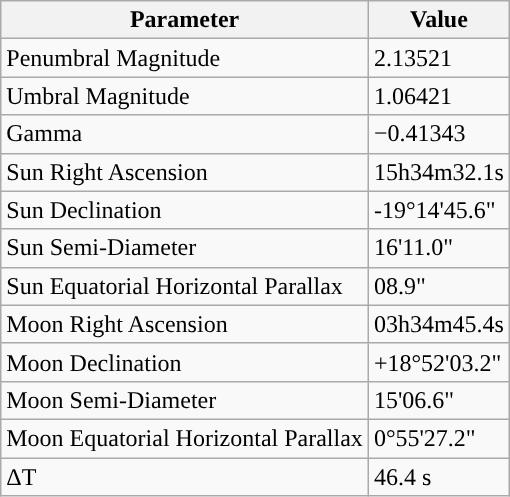<table class="wikitable">
<tr>
<th>Parameter</th>
<th>Value</th>
</tr>
<tr>
<td>Penumbral Magnitude</td>
<td>2.13521</td>
</tr>
<tr>
<td>Umbral Magnitude</td>
<td>1.06421</td>
</tr>
<tr>
<td>Gamma</td>
<td>−0.41343</td>
</tr>
<tr>
<td>Sun Right Ascension</td>
<td>15h34m32.1s</td>
</tr>
<tr>
<td>Sun Declination</td>
<td>-19°14'45.6"</td>
</tr>
<tr>
<td>Sun Semi-Diameter</td>
<td>16'11.0"</td>
</tr>
<tr>
<td>Sun Equatorial Horizontal Parallax</td>
<td>08.9"</td>
</tr>
<tr>
<td>Moon Right Ascension</td>
<td>03h34m45.4s</td>
</tr>
<tr>
<td>Moon Declination</td>
<td>+18°52'03.2"</td>
</tr>
<tr>
<td>Moon Semi-Diameter</td>
<td>15'06.6"</td>
</tr>
<tr>
<td>Moon Equatorial Horizontal Parallax</td>
<td>0°55'27.2"</td>
</tr>
<tr>
<td>ΔT</td>
<td>46.4 s</td>
</tr>
</table>
